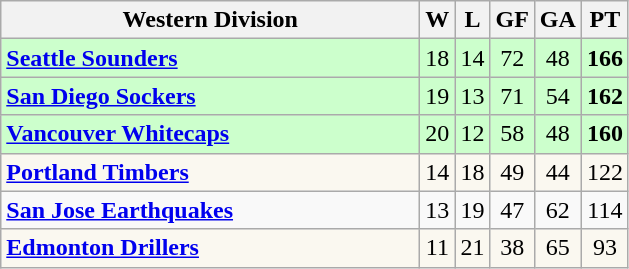<table class="wikitable" style="text-align:center">
<tr>
<th style="width:17em">Western Division</th>
<th>W</th>
<th>L</th>
<th>GF</th>
<th>GA</th>
<th>PT</th>
</tr>
<tr align=center bgcolor=#ccffcc>
<td align=left><strong><a href='#'>Seattle Sounders</a></strong></td>
<td>18</td>
<td>14</td>
<td>72</td>
<td>48</td>
<td><strong>166</strong></td>
</tr>
<tr align=center bgcolor=#ccffcc>
<td align=left><strong><a href='#'>San Diego Sockers</a></strong></td>
<td>19</td>
<td>13</td>
<td>71</td>
<td>54</td>
<td><strong>162</strong></td>
</tr>
<tr align=center bgcolor=#ccffcc>
<td align=left><strong><a href='#'>Vancouver Whitecaps</a></strong></td>
<td>20</td>
<td>12</td>
<td>58</td>
<td>48</td>
<td><strong>160</strong></td>
</tr>
<tr align=center bgcolor=#FAF8F0>
<td align=left><strong><a href='#'>Portland Timbers</a></strong></td>
<td>14</td>
<td>18</td>
<td>49</td>
<td>44</td>
<td>122</td>
</tr>
<tr align=center>
<td align=left><strong><a href='#'>San Jose Earthquakes</a></strong></td>
<td>13</td>
<td>19</td>
<td>47</td>
<td>62</td>
<td>114</td>
</tr>
<tr align=center bgcolor=#FAF8F0>
<td align=left><strong><a href='#'>Edmonton Drillers</a></strong></td>
<td>11</td>
<td>21</td>
<td>38</td>
<td>65</td>
<td>93</td>
</tr>
</table>
